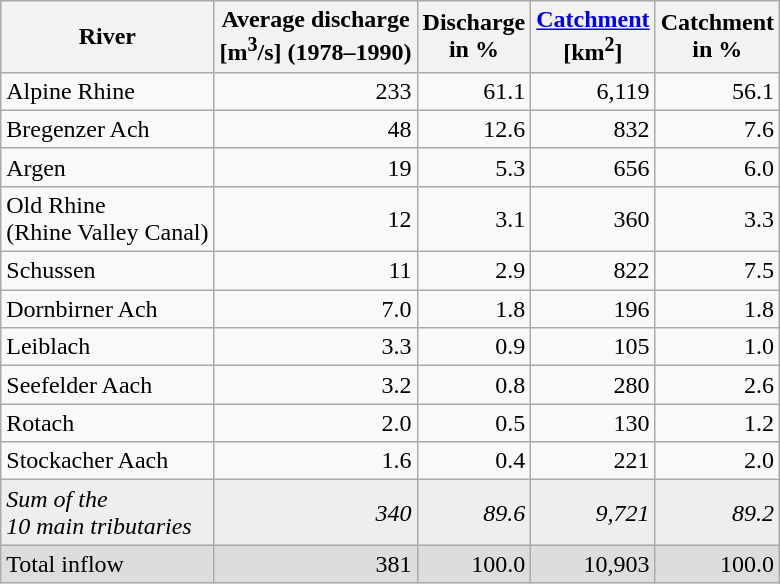<table class="wikitable sortable">
<tr>
<th align="left">River</th>
<th align="left">Average discharge<br>[m<sup>3</sup>/s] (1978–1990)</th>
<th align="left">Discharge<br>in %</th>
<th align="left"><a href='#'>Catchment</a><br>[km<sup>2</sup>]</th>
<th align="left">Catchment<br>in %</th>
</tr>
<tr>
<td>Alpine Rhine</td>
<td align="right">233</td>
<td align="right">61.1</td>
<td align="right">6,119</td>
<td align="right">56.1</td>
</tr>
<tr>
<td>Bregenzer Ach</td>
<td align="right">48</td>
<td align="right">12.6</td>
<td align="right">832</td>
<td align="right">7.6</td>
</tr>
<tr>
<td>Argen</td>
<td align="right">19</td>
<td align="right">5.3</td>
<td align="right">656</td>
<td align="right">6.0</td>
</tr>
<tr>
<td>Old Rhine<br>(Rhine Valley Canal)</td>
<td align="right">12</td>
<td align="right">3.1</td>
<td align="right">360</td>
<td align="right">3.3</td>
</tr>
<tr>
<td>Schussen</td>
<td align="right">11</td>
<td align="right">2.9</td>
<td align="right">822</td>
<td align="right">7.5</td>
</tr>
<tr>
<td>Dornbirner Ach</td>
<td align="right">7.0</td>
<td align="right">1.8</td>
<td align="right">196</td>
<td align="right">1.8</td>
</tr>
<tr>
<td>Leiblach</td>
<td align="right">3.3</td>
<td align="right">0.9</td>
<td align="right">105</td>
<td align="right">1.0</td>
</tr>
<tr>
<td>Seefelder Aach</td>
<td align="right">3.2</td>
<td align="right">0.8</td>
<td align="right">280</td>
<td align="right">2.6</td>
</tr>
<tr>
<td>Rotach</td>
<td align="right">2.0</td>
<td align="right">0.5</td>
<td align="right">130</td>
<td align="right">1.2</td>
</tr>
<tr>
<td>Stockacher Aach</td>
<td align="right">1.6</td>
<td align="right">0.4</td>
<td align="right">221</td>
<td align="right">2.0</td>
</tr>
<tr style="background:#EEEEEE;" class="sortbottom">
<td><em>Sum of the<br>10 main tributaries</em></td>
<td align="right"><em>340</em></td>
<td align="right"><em>89.6</em></td>
<td align="right"><em>9,721</em></td>
<td align="right"><em>89.2</em></td>
</tr>
<tr style="background:#DDDDDD;" class="sortbottom">
<td>Total inflow</td>
<td align="right">381</td>
<td align="right">100.0</td>
<td align="right">10,903</td>
<td align="right">100.0</td>
</tr>
</table>
